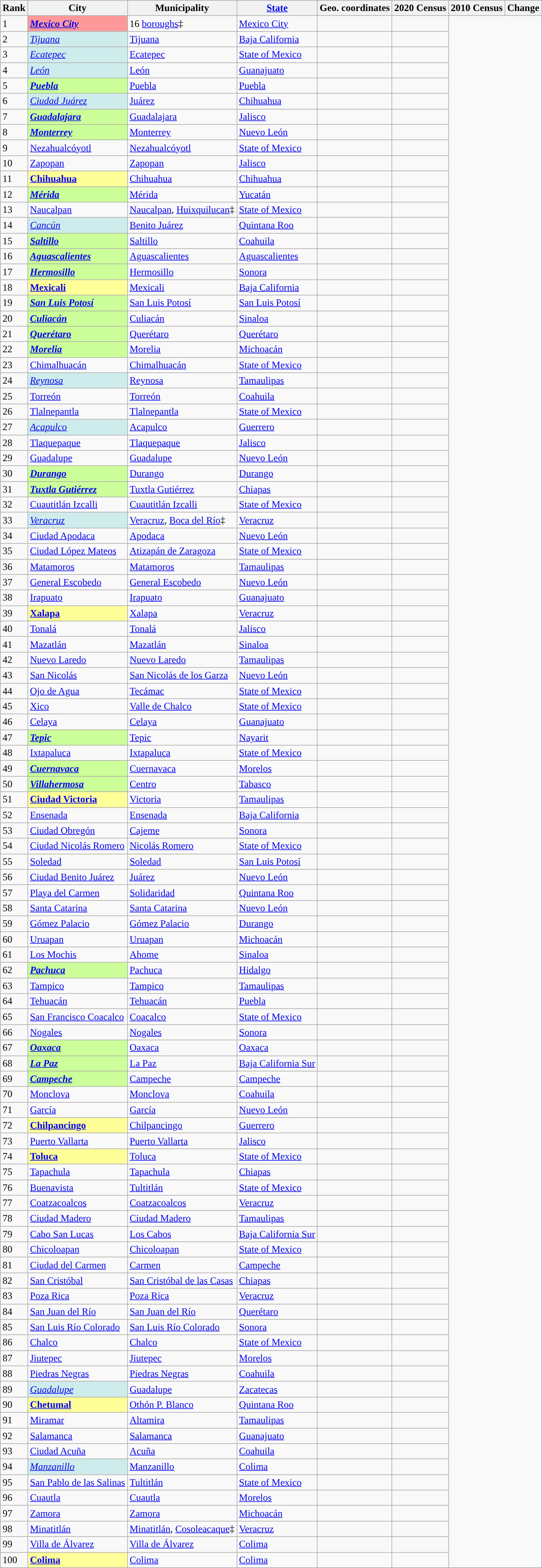<table class="wikitable sortable">
<tr>
<th style="text-align: center;">Rank</th>
<th style="text-align: center;">City</th>
<th style="text-align: center;">Municipality</th>
<th style="text-align: center;"><a href='#'>State</a></th>
<th style="text-align: center;">Geo. coordinates</th>
<th style="text-align: center;">2020 Census</th>
<th style="text-align: center;">2010 Census</th>
<th style="text-align: center;">Change</th>
</tr>
<tr>
<td>1</td>
<td style="background:#ff9999"><strong><em><a href='#'>Mexico City</a></em></strong></td>
<td>16 <a href='#'>boroughs</a>‡</td>
<td><a href='#'>Mexico City</a></td>
<td><small></small></td>
<td></td>
</tr>
<tr>
<td>2</td>
<td style="background:#cfecec"><em><a href='#'>Tijuana</a></em></td>
<td><a href='#'>Tijuana</a></td>
<td><a href='#'>Baja California</a></td>
<td><small></small></td>
<td></td>
</tr>
<tr>
<td>3</td>
<td style="background:#cfecec"><a href='#'><em>Ecatepec</em></a></td>
<td><a href='#'>Ecatepec</a></td>
<td><a href='#'>State of Mexico</a></td>
<td><small></small></td>
<td></td>
</tr>
<tr>
<td>4</td>
<td style="background:#cfecec"><a href='#'><em>León</em></a></td>
<td><a href='#'>León</a></td>
<td><a href='#'>Guanajuato</a></td>
<td><small></small></td>
<td></td>
</tr>
<tr>
<td>5</td>
<td style="background:#ccff99;"><a href='#'><strong><em>Puebla</em></strong></a></td>
<td><a href='#'>Puebla</a></td>
<td><a href='#'>Puebla</a></td>
<td><small></small></td>
<td></td>
</tr>
<tr>
<td>6</td>
<td style="background:#cfecec"><em><a href='#'>Ciudad Juárez</a></em></td>
<td><a href='#'>Juárez</a></td>
<td><a href='#'>Chihuahua</a></td>
<td><small></small></td>
<td></td>
</tr>
<tr>
<td>7</td>
<td style="background:#ccff99"><strong><em><a href='#'>Guadalajara</a></em></strong></td>
<td><a href='#'>Guadalajara</a></td>
<td><a href='#'>Jalisco</a></td>
<td><small></small></td>
<td></td>
</tr>
<tr>
<td>8</td>
<td style="background:#ccff99;"><strong><em><a href='#'>Monterrey</a></em></strong></td>
<td><a href='#'>Monterrey</a></td>
<td><a href='#'>Nuevo León</a></td>
<td><small></small></td>
<td></td>
</tr>
<tr>
<td>9</td>
<td><a href='#'>Nezahualcóyotl</a></td>
<td><a href='#'>Nezahualcóyotl</a></td>
<td><a href='#'>State of Mexico</a></td>
<td><small></small></td>
<td></td>
</tr>
<tr>
<td>10</td>
<td><a href='#'>Zapopan</a></td>
<td><a href='#'>Zapopan</a></td>
<td><a href='#'>Jalisco</a></td>
<td><small></small></td>
<td></td>
</tr>
<tr>
<td>11</td>
<td style="background:#ffff99"><a href='#'><strong>Chihuahua</strong></a></td>
<td><a href='#'>Chihuahua</a></td>
<td><a href='#'>Chihuahua</a></td>
<td><small></small></td>
<td></td>
</tr>
<tr>
<td>12</td>
<td style="background:#ccff99;"><a href='#'><strong><em>Mérida</em></strong></a></td>
<td><a href='#'>Mérida</a></td>
<td><a href='#'>Yucatán</a></td>
<td><small></small></td>
<td></td>
</tr>
<tr>
<td>13</td>
<td><a href='#'>Naucalpan</a></td>
<td><a href='#'>Naucalpan</a>, <a href='#'>Huixquilucan</a>‡</td>
<td><a href='#'>State of Mexico</a></td>
<td><small></small></td>
<td></td>
</tr>
<tr>
<td>14</td>
<td style="background:#cfecec;"><em><a href='#'>Cancún</a></em></td>
<td><a href='#'>Benito Juárez</a></td>
<td><a href='#'>Quintana Roo</a></td>
<td><small></small></td>
<td></td>
</tr>
<tr>
<td>15</td>
<td style="background:#ccff99;"><strong><em><a href='#'>Saltillo</a></em></strong></td>
<td><a href='#'>Saltillo</a></td>
<td><a href='#'>Coahuila</a></td>
<td><small></small></td>
<td></td>
</tr>
<tr>
<td>16</td>
<td style="background:#ccff99;"><a href='#'><strong><em>Aguascalientes</em></strong></a></td>
<td><a href='#'>Aguascalientes</a></td>
<td><a href='#'>Aguascalientes</a></td>
<td><small></small></td>
<td></td>
</tr>
<tr>
<td>17</td>
<td style="background:#ccff99;"><strong><em><a href='#'>Hermosillo</a></em></strong></td>
<td><a href='#'>Hermosillo</a></td>
<td><a href='#'>Sonora</a></td>
<td><small></small></td>
<td></td>
</tr>
<tr>
<td>18</td>
<td style="background:#ffff99"><strong><a href='#'>Mexicali</a></strong></td>
<td><a href='#'>Mexicali</a></td>
<td><a href='#'>Baja California</a></td>
<td><small></small></td>
<td></td>
</tr>
<tr>
<td>19</td>
<td style="background:#ccff99;"><a href='#'><strong><em>San Luis Potosí</em></strong></a></td>
<td><a href='#'>San Luis Potosí</a></td>
<td><a href='#'>San Luis Potosí</a></td>
<td><small></small></td>
<td></td>
</tr>
<tr>
<td>20</td>
<td style="background:#ccff99;"><strong><em><a href='#'>Culiacán</a></em></strong></td>
<td><a href='#'>Culiacán</a></td>
<td><a href='#'>Sinaloa</a></td>
<td><small></small></td>
<td></td>
</tr>
<tr>
<td>21</td>
<td style="background:#ccff99;"><a href='#'><strong><em>Querétaro</em></strong></a></td>
<td><a href='#'>Querétaro</a></td>
<td><a href='#'>Querétaro</a></td>
<td><small></small></td>
<td></td>
</tr>
<tr>
<td>22</td>
<td style="background:#ccff99;"><strong><em><a href='#'>Morelia</a></em></strong></td>
<td><a href='#'>Morelia</a></td>
<td><a href='#'>Michoacán</a></td>
<td><small></small></td>
<td></td>
</tr>
<tr>
<td>23</td>
<td><a href='#'>Chimalhuacán</a></td>
<td><a href='#'>Chimalhuacán</a></td>
<td><a href='#'>State of Mexico</a></td>
<td><small></small></td>
<td></td>
</tr>
<tr>
<td>24</td>
<td style="background:#cfecec;"><a href='#'><em>Reynosa</em></a></td>
<td><a href='#'>Reynosa</a></td>
<td><a href='#'>Tamaulipas</a></td>
<td><small></small></td>
<td></td>
</tr>
<tr>
<td>25</td>
<td><a href='#'>Torreón</a></td>
<td><a href='#'>Torreón</a></td>
<td><a href='#'>Coahuila</a></td>
<td><small></small></td>
<td></td>
</tr>
<tr>
<td>26</td>
<td><a href='#'>Tlalnepantla</a></td>
<td><a href='#'>Tlalnepantla</a></td>
<td><a href='#'>State of Mexico</a></td>
<td><small></small></td>
<td></td>
</tr>
<tr>
<td>27</td>
<td style="background:#cfecec;"><em><a href='#'>Acapulco</a></em></td>
<td><a href='#'>Acapulco</a></td>
<td><a href='#'>Guerrero</a></td>
<td><small></small></td>
<td></td>
</tr>
<tr>
<td>28</td>
<td><a href='#'>Tlaquepaque</a></td>
<td><a href='#'>Tlaquepaque</a></td>
<td><a href='#'>Jalisco</a></td>
<td><small></small></td>
<td></td>
</tr>
<tr>
<td>29</td>
<td><a href='#'>Guadalupe</a></td>
<td><a href='#'>Guadalupe</a></td>
<td><a href='#'>Nuevo León</a></td>
<td><small></small></td>
<td></td>
</tr>
<tr>
<td>30</td>
<td style="background:#ccff99;"><a href='#'><strong><em>Durango</em></strong></a></td>
<td><a href='#'>Durango</a></td>
<td><a href='#'>Durango</a></td>
<td><small></small></td>
<td></td>
</tr>
<tr>
<td>31</td>
<td style="background:#ccff99;"><strong><em><a href='#'>Tuxtla Gutiérrez</a></em></strong></td>
<td><a href='#'>Tuxtla Gutiérrez</a></td>
<td><a href='#'>Chiapas</a></td>
<td><small></small></td>
<td></td>
</tr>
<tr>
<td>32</td>
<td><a href='#'>Cuautitlán Izcalli</a></td>
<td><a href='#'>Cuautitlán Izcalli</a></td>
<td><a href='#'>State of Mexico</a></td>
<td><small></small></td>
<td></td>
</tr>
<tr>
<td>33</td>
<td style="background:#cfecec;"><a href='#'><em>Veracruz</em></a></td>
<td><a href='#'>Veracruz</a>, <a href='#'>Boca del Río</a>‡</td>
<td><a href='#'>Veracruz</a></td>
<td><small></small></td>
<td></td>
</tr>
<tr>
<td>34</td>
<td><a href='#'>Ciudad Apodaca</a></td>
<td><a href='#'>Apodaca</a></td>
<td><a href='#'>Nuevo León</a></td>
<td><small></small></td>
<td></td>
</tr>
<tr>
<td>35</td>
<td><a href='#'>Ciudad López Mateos</a></td>
<td><a href='#'>Atizapán de Zaragoza</a></td>
<td><a href='#'>State of Mexico</a></td>
<td><small></small></td>
<td></td>
</tr>
<tr>
<td>36</td>
<td><a href='#'>Matamoros</a></td>
<td><a href='#'>Matamoros</a></td>
<td><a href='#'>Tamaulipas</a></td>
<td><small></small></td>
<td></td>
</tr>
<tr>
<td>37</td>
<td><a href='#'>General Escobedo</a></td>
<td><a href='#'>General Escobedo</a></td>
<td><a href='#'>Nuevo León</a></td>
<td><small></small></td>
<td></td>
</tr>
<tr>
<td>38</td>
<td><a href='#'>Irapuato</a></td>
<td><a href='#'>Irapuato</a></td>
<td><a href='#'>Guanajuato</a></td>
<td><small></small></td>
<td></td>
</tr>
<tr>
<td>39</td>
<td style="background:#ffff99;"><strong><a href='#'>Xalapa</a></strong></td>
<td><a href='#'>Xalapa</a></td>
<td><a href='#'>Veracruz</a></td>
<td><small></small></td>
<td></td>
</tr>
<tr>
<td>40</td>
<td><a href='#'>Tonalá</a></td>
<td><a href='#'>Tonalá</a></td>
<td><a href='#'>Jalisco</a></td>
<td><small></small></td>
<td></td>
</tr>
<tr>
<td>41</td>
<td><a href='#'>Mazatlán</a></td>
<td><a href='#'>Mazatlán</a></td>
<td><a href='#'>Sinaloa</a></td>
<td><small></small></td>
<td></td>
</tr>
<tr>
<td>42</td>
<td><a href='#'>Nuevo Laredo</a></td>
<td><a href='#'>Nuevo Laredo</a></td>
<td><a href='#'>Tamaulipas</a></td>
<td><small></small></td>
<td></td>
</tr>
<tr>
<td>43</td>
<td><a href='#'>San Nicolás</a></td>
<td><a href='#'>San Nicolás de los Garza</a></td>
<td><a href='#'>Nuevo León</a></td>
<td><small></small></td>
<td></td>
</tr>
<tr>
<td>44</td>
<td><a href='#'>Ojo de Agua</a></td>
<td><a href='#'>Tecámac</a></td>
<td><a href='#'>State of Mexico</a></td>
<td><small></small></td>
<td></td>
</tr>
<tr>
<td>45</td>
<td><a href='#'>Xico</a></td>
<td><a href='#'>Valle de Chalco</a></td>
<td><a href='#'>State of Mexico</a></td>
<td><small></small></td>
<td></td>
</tr>
<tr>
<td>46</td>
<td><a href='#'>Celaya</a></td>
<td><a href='#'>Celaya</a></td>
<td><a href='#'>Guanajuato</a></td>
<td><small></small></td>
<td></td>
</tr>
<tr>
<td>47</td>
<td style="background:#ccff99;"><strong><em><a href='#'>Tepic</a></em></strong></td>
<td><a href='#'>Tepic</a></td>
<td><a href='#'>Nayarit</a></td>
<td><small></small></td>
<td></td>
</tr>
<tr>
<td>48</td>
<td><a href='#'>Ixtapaluca</a></td>
<td><a href='#'>Ixtapaluca</a></td>
<td><a href='#'>State of Mexico</a></td>
<td><small></small></td>
<td></td>
</tr>
<tr>
<td>49</td>
<td style="background:#ccff99;"><strong><em><a href='#'>Cuernavaca</a></em></strong></td>
<td><a href='#'>Cuernavaca</a></td>
<td><a href='#'>Morelos</a></td>
<td><small></small></td>
<td></td>
</tr>
<tr>
<td>50</td>
<td style="background:#ccff99;"><strong><em><a href='#'>Villahermosa</a></em></strong></td>
<td><a href='#'>Centro</a></td>
<td><a href='#'>Tabasco</a></td>
<td><small></small></td>
<td></td>
</tr>
<tr>
<td>51</td>
<td style="background:#ffff99;"><strong><a href='#'>Ciudad Victoria</a></strong></td>
<td><a href='#'>Victoria</a></td>
<td><a href='#'>Tamaulipas</a></td>
<td><small></small></td>
<td></td>
</tr>
<tr>
<td>52</td>
<td><a href='#'>Ensenada</a></td>
<td><a href='#'>Ensenada</a></td>
<td><a href='#'>Baja California</a></td>
<td><small></small></td>
<td></td>
</tr>
<tr>
<td>53</td>
<td><a href='#'>Ciudad Obregón</a></td>
<td><a href='#'>Cajeme</a></td>
<td><a href='#'>Sonora</a></td>
<td><small></small></td>
<td></td>
</tr>
<tr>
<td>54</td>
<td><a href='#'>Ciudad Nicolás Romero</a></td>
<td><a href='#'>Nicolás Romero</a></td>
<td><a href='#'>State of Mexico</a></td>
<td><small></small></td>
<td></td>
</tr>
<tr>
<td>55</td>
<td><a href='#'>Soledad</a></td>
<td><a href='#'>Soledad</a></td>
<td><a href='#'>San Luis Potosí</a></td>
<td><small></small></td>
<td></td>
</tr>
<tr>
<td>56</td>
<td><a href='#'>Ciudad Benito Juárez</a></td>
<td><a href='#'>Juárez</a></td>
<td><a href='#'>Nuevo León</a></td>
<td><small></small></td>
<td></td>
</tr>
<tr>
<td>57</td>
<td><a href='#'>Playa del Carmen</a></td>
<td><a href='#'>Solidaridad</a></td>
<td><a href='#'>Quintana Roo</a></td>
<td><small></small></td>
<td></td>
</tr>
<tr>
<td>58</td>
<td><a href='#'>Santa Catarina</a></td>
<td><a href='#'>Santa Catarina</a></td>
<td><a href='#'>Nuevo León</a></td>
<td><small></small></td>
<td></td>
</tr>
<tr>
<td>59</td>
<td><a href='#'>Gómez Palacio</a></td>
<td><a href='#'>Gómez Palacio</a></td>
<td><a href='#'>Durango</a></td>
<td><small></small></td>
<td></td>
</tr>
<tr>
<td>60</td>
<td><a href='#'>Uruapan</a></td>
<td><a href='#'>Uruapan</a></td>
<td><a href='#'>Michoacán</a></td>
<td><small></small></td>
<td></td>
</tr>
<tr>
<td>61</td>
<td><a href='#'>Los Mochis</a></td>
<td><a href='#'>Ahome</a></td>
<td><a href='#'>Sinaloa</a></td>
<td><small></small></td>
<td></td>
</tr>
<tr>
<td>62</td>
<td style="background:#ccff99;"><strong><em><a href='#'>Pachuca</a></em></strong></td>
<td><a href='#'>Pachuca</a></td>
<td><a href='#'>Hidalgo</a></td>
<td><small></small></td>
<td></td>
</tr>
<tr>
<td>63</td>
<td><a href='#'>Tampico</a></td>
<td><a href='#'>Tampico</a></td>
<td><a href='#'>Tamaulipas</a></td>
<td><small></small></td>
<td></td>
</tr>
<tr>
<td>64</td>
<td><a href='#'>Tehuacán</a></td>
<td><a href='#'>Tehuacán</a></td>
<td><a href='#'>Puebla</a></td>
<td><small></small></td>
<td></td>
</tr>
<tr>
<td>65</td>
<td><a href='#'>San Francisco Coacalco</a></td>
<td><a href='#'>Coacalco</a></td>
<td><a href='#'>State of Mexico</a></td>
<td><small></small></td>
<td></td>
</tr>
<tr>
<td>66</td>
<td><a href='#'>Nogales</a></td>
<td><a href='#'>Nogales</a></td>
<td><a href='#'>Sonora</a></td>
<td><small></small></td>
<td></td>
</tr>
<tr>
<td>67</td>
<td style="background:#ccff99;"><a href='#'><strong><em>Oaxaca</em></strong></a></td>
<td><a href='#'>Oaxaca</a></td>
<td><a href='#'>Oaxaca</a></td>
<td><small></small></td>
<td></td>
</tr>
<tr>
<td>68</td>
<td style="background:#ccff99;"><a href='#'><strong><em>La Paz</em></strong></a></td>
<td><a href='#'>La Paz</a></td>
<td><a href='#'>Baja California Sur</a></td>
<td><small></small></td>
<td></td>
</tr>
<tr>
<td>69</td>
<td style="background:#ccff99;"><a href='#'><strong><em>Campeche</em></strong></a></td>
<td><a href='#'>Campeche</a></td>
<td><a href='#'>Campeche</a></td>
<td><small></small></td>
<td></td>
</tr>
<tr>
<td>70</td>
<td><a href='#'>Monclova</a></td>
<td><a href='#'>Monclova</a></td>
<td><a href='#'>Coahuila</a></td>
<td><small></small></td>
<td></td>
</tr>
<tr>
<td>71</td>
<td><a href='#'>García</a></td>
<td><a href='#'>García</a></td>
<td><a href='#'>Nuevo León</a></td>
<td><small></small></td>
<td></td>
</tr>
<tr>
<td>72</td>
<td style="background:#ffff99;"><strong><a href='#'>Chilpancingo</a></strong></td>
<td><a href='#'>Chilpancingo</a></td>
<td><a href='#'>Guerrero</a></td>
<td><small></small></td>
<td></td>
</tr>
<tr>
<td>73</td>
<td><a href='#'>Puerto Vallarta</a></td>
<td><a href='#'>Puerto Vallarta</a></td>
<td><a href='#'>Jalisco</a></td>
<td><small></small></td>
<td></td>
</tr>
<tr>
<td>74</td>
<td style="background:#ffff99;"><strong><a href='#'>Toluca</a></strong></td>
<td><a href='#'>Toluca</a></td>
<td><a href='#'>State of Mexico</a></td>
<td><small></small></td>
<td></td>
</tr>
<tr>
<td>75</td>
<td><a href='#'>Tapachula</a></td>
<td><a href='#'>Tapachula</a></td>
<td><a href='#'>Chiapas</a></td>
<td><small></small></td>
<td></td>
</tr>
<tr>
<td>76</td>
<td><a href='#'>Buenavista</a></td>
<td><a href='#'>Tultitlán</a></td>
<td><a href='#'>State of Mexico</a></td>
<td><small></small></td>
<td></td>
</tr>
<tr>
<td>77</td>
<td><a href='#'>Coatzacoalcos</a></td>
<td><a href='#'>Coatzacoalcos</a></td>
<td><a href='#'>Veracruz</a></td>
<td><small></small></td>
<td></td>
</tr>
<tr>
<td>78</td>
<td><a href='#'>Ciudad Madero</a></td>
<td><a href='#'>Ciudad Madero</a></td>
<td><a href='#'>Tamaulipas</a></td>
<td><small></small></td>
<td></td>
</tr>
<tr>
<td>79</td>
<td><a href='#'>Cabo San Lucas</a></td>
<td><a href='#'>Los Cabos</a></td>
<td><a href='#'>Baja California Sur</a></td>
<td><small></small></td>
<td></td>
</tr>
<tr>
<td>80</td>
<td><a href='#'>Chicoloapan</a></td>
<td><a href='#'>Chicoloapan</a></td>
<td><a href='#'>State of Mexico</a></td>
<td><small></small></td>
<td></td>
</tr>
<tr>
<td>81</td>
<td><a href='#'>Ciudad del Carmen</a></td>
<td><a href='#'>Carmen</a></td>
<td><a href='#'>Campeche</a></td>
<td><small></small></td>
<td></td>
</tr>
<tr>
<td>82</td>
<td><a href='#'>San Cristóbal</a></td>
<td><a href='#'>San Cristóbal de las Casas</a></td>
<td><a href='#'>Chiapas</a></td>
<td><small></small></td>
<td></td>
</tr>
<tr>
<td>83</td>
<td><a href='#'>Poza Rica</a></td>
<td><a href='#'>Poza Rica</a></td>
<td><a href='#'>Veracruz</a></td>
<td><small></small></td>
<td></td>
</tr>
<tr>
<td>84</td>
<td><a href='#'>San Juan del Río</a></td>
<td><a href='#'>San Juan del Río</a></td>
<td><a href='#'>Querétaro</a></td>
<td><small></small></td>
<td></td>
</tr>
<tr>
<td>85</td>
<td><a href='#'>San Luis Río Colorado</a></td>
<td><a href='#'>San Luis Río Colorado</a></td>
<td><a href='#'>Sonora</a></td>
<td><small></small></td>
<td></td>
</tr>
<tr>
<td>86</td>
<td><a href='#'>Chalco</a></td>
<td><a href='#'>Chalco</a></td>
<td><a href='#'>State of Mexico</a></td>
<td><small></small></td>
<td></td>
</tr>
<tr>
<td>87</td>
<td><a href='#'>Jiutepec</a></td>
<td><a href='#'>Jiutepec</a></td>
<td><a href='#'>Morelos</a></td>
<td><small></small></td>
<td></td>
</tr>
<tr>
<td>88</td>
<td><a href='#'>Piedras Negras</a></td>
<td><a href='#'>Piedras Negras</a></td>
<td><a href='#'>Coahuila</a></td>
<td><small></small></td>
<td></td>
</tr>
<tr>
<td>89</td>
<td style="background:#cfecec;"><em><a href='#'>Guadalupe</a></em></td>
<td><a href='#'>Guadalupe</a></td>
<td><a href='#'>Zacatecas</a></td>
<td><small></small></td>
<td></td>
</tr>
<tr>
<td>90</td>
<td style="background:#ffff99;"><strong><a href='#'>Chetumal</a></strong></td>
<td><a href='#'>Othón P. Blanco</a></td>
<td><a href='#'>Quintana Roo</a></td>
<td><small></small></td>
<td></td>
</tr>
<tr>
<td>91</td>
<td><a href='#'>Miramar</a></td>
<td><a href='#'>Altamira</a></td>
<td><a href='#'>Tamaulipas</a></td>
<td><small></small></td>
<td></td>
</tr>
<tr>
<td>92</td>
<td><a href='#'>Salamanca</a></td>
<td><a href='#'>Salamanca</a></td>
<td><a href='#'>Guanajuato</a></td>
<td><small></small></td>
<td></td>
</tr>
<tr>
<td>93</td>
<td><a href='#'>Ciudad Acuña</a></td>
<td><a href='#'>Acuña</a></td>
<td><a href='#'>Coahuila</a></td>
<td><small></small></td>
<td></td>
</tr>
<tr>
<td>94</td>
<td style="background:#cfecec;"><a href='#'><em>Manzanillo</em></a></td>
<td><a href='#'>Manzanillo</a></td>
<td><a href='#'>Colima</a></td>
<td><small></small></td>
<td></td>
</tr>
<tr>
<td>95</td>
<td><a href='#'>San Pablo de las Salinas</a></td>
<td><a href='#'>Tultitlán</a></td>
<td><a href='#'>State of Mexico</a></td>
<td><small></small></td>
<td></td>
</tr>
<tr>
<td>96</td>
<td><a href='#'>Cuautla</a></td>
<td><a href='#'>Cuautla</a></td>
<td><a href='#'>Morelos</a></td>
<td><small></small></td>
<td></td>
</tr>
<tr>
<td>97</td>
<td><a href='#'>Zamora</a></td>
<td><a href='#'>Zamora</a></td>
<td><a href='#'>Michoacán</a></td>
<td><small></small></td>
<td></td>
</tr>
<tr>
<td>98</td>
<td><a href='#'>Minatitlán</a></td>
<td><a href='#'>Minatitlán</a>, <a href='#'>Cosoleacaque</a>‡</td>
<td><a href='#'>Veracruz</a></td>
<td><small></small></td>
<td></td>
</tr>
<tr>
<td>99</td>
<td><a href='#'>Villa de Álvarez</a></td>
<td><a href='#'>Villa de Álvarez</a></td>
<td><a href='#'>Colima</a></td>
<td><small></small></td>
<td></td>
</tr>
<tr>
<td>100</td>
<td style="background:#ffff99"><a href='#'><strong>Colima</strong></a></td>
<td><a href='#'>Colima</a></td>
<td><a href='#'>Colima</a></td>
<td><small></small></td>
<td></td>
</tr>
</table>
